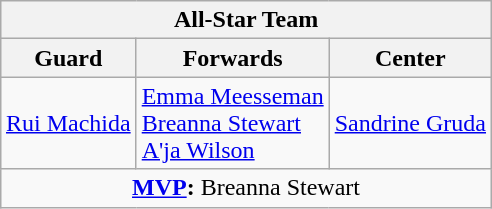<table class=wikitable style="margin:auto">
<tr>
<th colspan=3 align=center>All-Star Team</th>
</tr>
<tr>
<th>Guard</th>
<th>Forwards</th>
<th>Center</th>
</tr>
<tr>
<td> <a href='#'>Rui Machida</a></td>
<td> <a href='#'>Emma Meesseman</a><br> <a href='#'>Breanna Stewart</a><br> <a href='#'>A'ja Wilson</a></td>
<td> <a href='#'>Sandrine Gruda</a></td>
</tr>
<tr>
<td colspan=3 align=center><strong><a href='#'>MVP</a>:</strong>  Breanna Stewart</td>
</tr>
</table>
